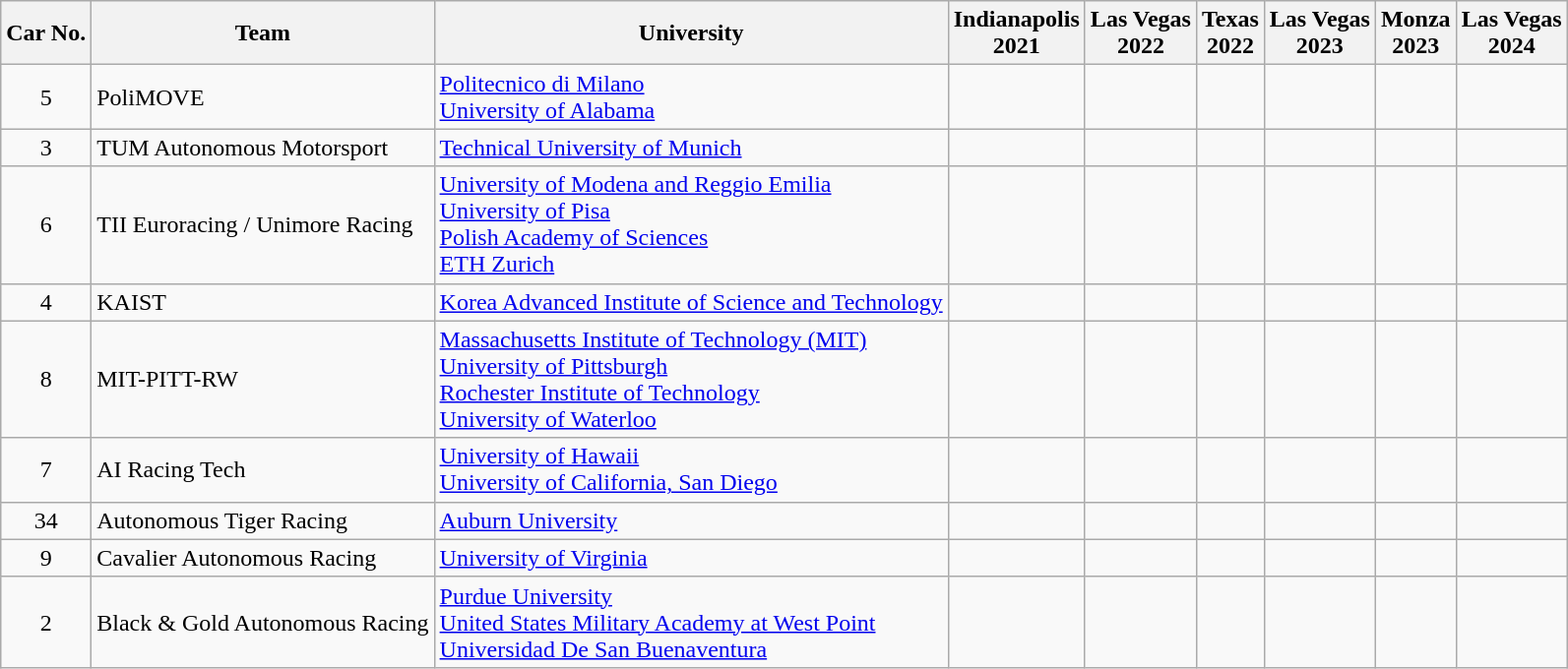<table class="wikitable">
<tr>
<th>Car No.</th>
<th>Team</th>
<th>University</th>
<th>Indianapolis<br>2021</th>
<th>Las Vegas<br>2022</th>
<th>Texas<br>2022</th>
<th>Las Vegas<br>2023</th>
<th>Monza<br>2023</th>
<th>Las Vegas<br>2024</th>
</tr>
<tr>
<td align=center>5</td>
<td>PoliMOVE</td>
<td> <a href='#'>Politecnico di Milano</a><br> <a href='#'>University of Alabama</a></td>
<td></td>
<td></td>
<td></td>
<td></td>
<td></td>
<td></td>
</tr>
<tr>
<td align=center>3</td>
<td>TUM Autonomous Motorsport</td>
<td> <a href='#'>Technical University of Munich</a></td>
<td></td>
<td></td>
<td></td>
<td></td>
<td></td>
<td></td>
</tr>
<tr>
<td align=center>6</td>
<td>TII Euroracing / Unimore Racing</td>
<td> <a href='#'>University of Modena and Reggio Emilia</a><br> <a href='#'>University of Pisa</a><br> <a href='#'>Polish Academy of Sciences</a><br> <a href='#'>ETH Zurich</a></td>
<td></td>
<td></td>
<td></td>
<td></td>
<td></td>
<td></td>
</tr>
<tr>
<td align=center>4</td>
<td>KAIST</td>
<td> <a href='#'>Korea Advanced Institute of Science and Technology</a></td>
<td></td>
<td></td>
<td></td>
<td></td>
<td></td>
<td></td>
</tr>
<tr>
<td align=center>8</td>
<td>MIT-PITT-RW</td>
<td> <a href='#'>Massachusetts Institute of Technology (MIT)</a><br> <a href='#'>University of Pittsburgh</a><br> <a href='#'>Rochester Institute of Technology</a><br> <a href='#'>University of Waterloo</a></td>
<td></td>
<td></td>
<td></td>
<td></td>
<td></td>
<td></td>
</tr>
<tr>
<td align=center>7</td>
<td>AI Racing Tech</td>
<td> <a href='#'>University of Hawaii</a><br> <a href='#'>University of California, San Diego</a></td>
<td></td>
<td></td>
<td></td>
<td></td>
<td></td>
<td></td>
</tr>
<tr>
<td align=center>34</td>
<td>Autonomous Tiger Racing</td>
<td> <a href='#'>Auburn University</a></td>
<td></td>
<td></td>
<td></td>
<td></td>
<td></td>
<td></td>
</tr>
<tr>
<td align=center>9</td>
<td>Cavalier Autonomous Racing</td>
<td> <a href='#'>University of Virginia</a></td>
<td></td>
<td></td>
<td></td>
<td></td>
<td></td>
<td></td>
</tr>
<tr>
<td align=center>2</td>
<td>Black & Gold Autonomous Racing</td>
<td> <a href='#'>Purdue University</a><br> <a href='#'>United States Military Academy at West Point</a><br> <a href='#'>Universidad De San Buenaventura</a></td>
<td></td>
<td></td>
<td></td>
<td></td>
<td></td>
<td></td>
</tr>
</table>
